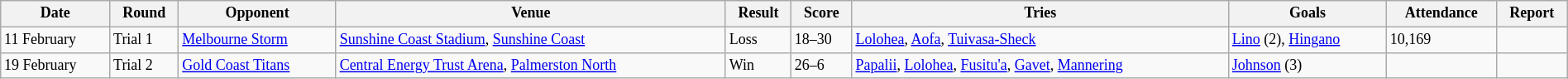<table class="wikitable"  style="font-size:75%; width:100%;">
<tr>
<th>Date</th>
<th>Round</th>
<th>Opponent</th>
<th>Venue</th>
<th>Result</th>
<th>Score</th>
<th>Tries</th>
<th>Goals</th>
<th>Attendance</th>
<th>Report</th>
</tr>
<tr>
<td>11 February</td>
<td>Trial 1</td>
<td><a href='#'>Melbourne Storm</a></td>
<td><a href='#'>Sunshine Coast Stadium</a>, <a href='#'>Sunshine Coast</a></td>
<td>Loss</td>
<td>18–30</td>
<td><a href='#'>Lolohea</a>, <a href='#'>Aofa</a>, <a href='#'>Tuivasa-Sheck</a></td>
<td><a href='#'>Lino</a> (2), <a href='#'>Hingano</a></td>
<td>10,169</td>
<td></td>
</tr>
<tr>
<td>19 February</td>
<td>Trial 2</td>
<td><a href='#'>Gold Coast Titans</a></td>
<td><a href='#'>Central Energy Trust Arena</a>, <a href='#'>Palmerston North</a></td>
<td>Win</td>
<td>26–6</td>
<td><a href='#'>Papalii</a>, <a href='#'>Lolohea</a>, <a href='#'>Fusitu'a</a>, <a href='#'>Gavet</a>, <a href='#'>Mannering</a></td>
<td><a href='#'>Johnson</a> (3)</td>
<td></td>
<td></td>
</tr>
</table>
